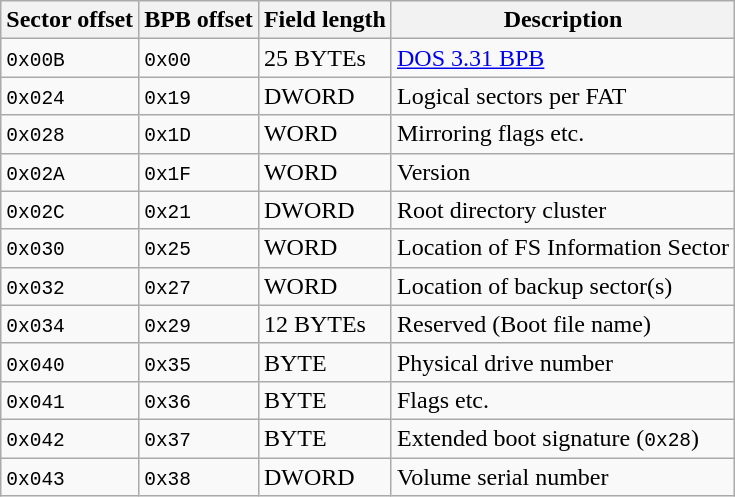<table class="wikitable">
<tr>
<th>Sector offset</th>
<th>BPB offset</th>
<th>Field length</th>
<th>Description</th>
</tr>
<tr>
<td><code>0x00B</code></td>
<td><code>0x00</code></td>
<td>25 BYTEs</td>
<td><a href='#'>DOS 3.31 BPB</a></td>
</tr>
<tr>
<td><code>0x024</code></td>
<td><code>0x19</code></td>
<td>DWORD</td>
<td>Logical sectors per FAT</td>
</tr>
<tr>
<td><code>0x028</code></td>
<td><code>0x1D</code></td>
<td>WORD</td>
<td>Mirroring flags etc.</td>
</tr>
<tr>
<td><code>0x02A</code></td>
<td><code>0x1F</code></td>
<td>WORD</td>
<td>Version</td>
</tr>
<tr>
<td><code>0x02C</code></td>
<td><code>0x21</code></td>
<td>DWORD</td>
<td>Root directory cluster</td>
</tr>
<tr>
<td><code>0x030</code></td>
<td><code>0x25</code></td>
<td>WORD</td>
<td>Location of FS Information Sector</td>
</tr>
<tr>
<td><code>0x032</code></td>
<td><code>0x27</code></td>
<td>WORD</td>
<td>Location of backup sector(s)</td>
</tr>
<tr>
<td><code>0x034</code></td>
<td><code>0x29</code></td>
<td>12 BYTEs</td>
<td>Reserved (Boot file name)</td>
</tr>
<tr>
<td><code>0x040</code></td>
<td><code>0x35</code></td>
<td>BYTE</td>
<td>Physical drive number</td>
</tr>
<tr>
<td><code>0x041</code></td>
<td><code>0x36</code></td>
<td>BYTE</td>
<td>Flags etc.</td>
</tr>
<tr>
<td><code>0x042</code></td>
<td><code>0x37</code></td>
<td>BYTE</td>
<td>Extended boot signature (<code>0x28</code>)</td>
</tr>
<tr>
<td><code>0x043</code></td>
<td><code>0x38</code></td>
<td>DWORD</td>
<td>Volume serial number</td>
</tr>
</table>
